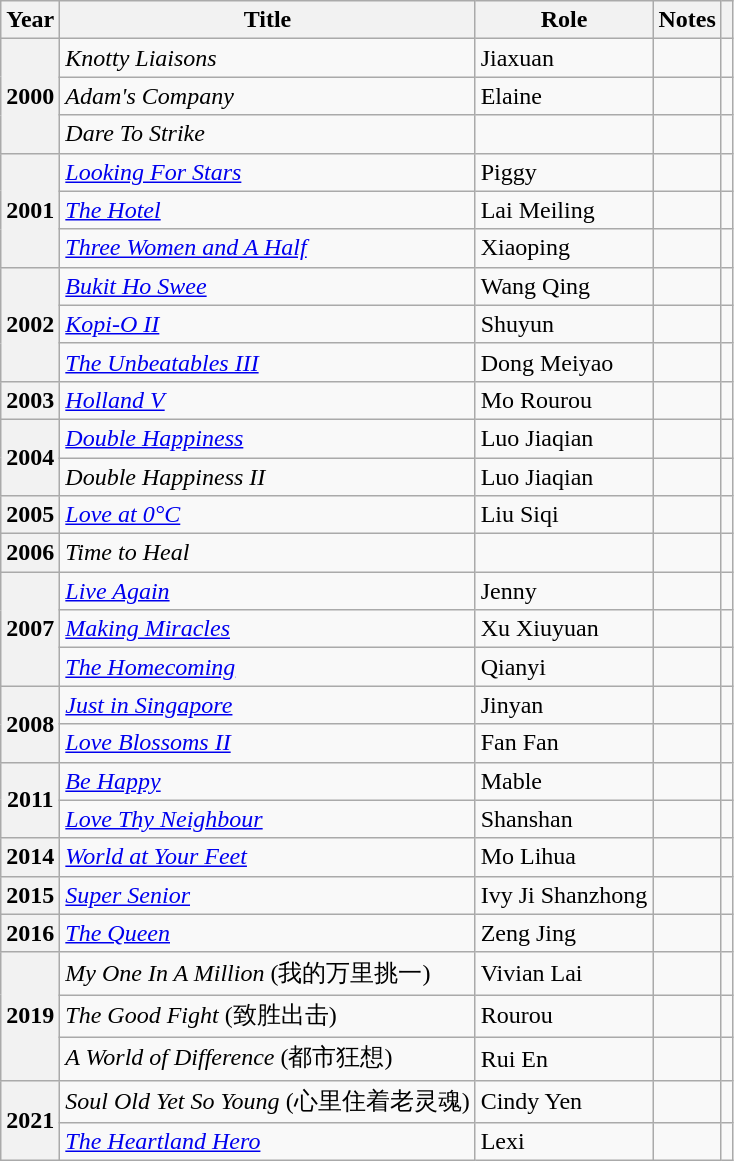<table class="wikitable sortable plainrowheaders">
<tr>
<th scope="col">Year</th>
<th scope="col">Title</th>
<th scope="col">Role</th>
<th scope="col" class="unsortable">Notes</th>
<th scope="col" class="unsortable"></th>
</tr>
<tr>
<th scope="row" rowspan="3">2000</th>
<td><em>Knotty Liaisons</em></td>
<td>Jiaxuan</td>
<td></td>
<td></td>
</tr>
<tr>
<td><em>Adam's Company</em></td>
<td>Elaine</td>
<td></td>
<td></td>
</tr>
<tr>
<td><em>Dare To Strike</em></td>
<td></td>
<td></td>
<td></td>
</tr>
<tr>
<th scope="row" rowspan="3">2001</th>
<td><em><a href='#'>Looking For Stars</a></em></td>
<td>Piggy</td>
<td></td>
<td></td>
</tr>
<tr>
<td><em><a href='#'>The Hotel</a></em></td>
<td>Lai Meiling</td>
<td></td>
<td></td>
</tr>
<tr>
<td><em><a href='#'>Three Women and A Half</a></em></td>
<td>Xiaoping</td>
<td></td>
<td></td>
</tr>
<tr>
<th scope="row" rowspan="3">2002</th>
<td><em><a href='#'>Bukit Ho Swee</a></em></td>
<td>Wang Qing</td>
<td></td>
<td></td>
</tr>
<tr>
<td><em><a href='#'>Kopi-O II</a></em></td>
<td>Shuyun</td>
<td></td>
<td></td>
</tr>
<tr>
<td><em><a href='#'>The Unbeatables III</a></em></td>
<td>Dong Meiyao</td>
<td></td>
<td></td>
</tr>
<tr>
<th scope="row">2003</th>
<td><em><a href='#'>Holland V</a></em></td>
<td>Mo Rourou</td>
<td></td>
<td></td>
</tr>
<tr>
<th scope="row" rowspan="2">2004</th>
<td><em><a href='#'>Double Happiness</a></em></td>
<td>Luo Jiaqian</td>
<td></td>
<td></td>
</tr>
<tr>
<td><em>Double Happiness II</em></td>
<td>Luo Jiaqian</td>
<td></td>
<td></td>
</tr>
<tr>
<th scope="row">2005</th>
<td><em><a href='#'>Love at 0°C</a></em></td>
<td>Liu Siqi</td>
<td></td>
<td></td>
</tr>
<tr>
<th scope="row">2006</th>
<td><em>Time to Heal</em></td>
<td></td>
<td></td>
<td></td>
</tr>
<tr>
<th scope="row" rowspan="3">2007</th>
<td><em><a href='#'>Live Again</a></em></td>
<td>Jenny</td>
<td></td>
<td></td>
</tr>
<tr>
<td><em><a href='#'>Making Miracles</a></em></td>
<td>Xu Xiuyuan</td>
<td></td>
<td></td>
</tr>
<tr>
<td><em><a href='#'>The Homecoming</a></em></td>
<td>Qianyi</td>
<td></td>
<td></td>
</tr>
<tr>
<th scope="row" rowspan="2">2008</th>
<td><em><a href='#'>Just in Singapore</a></em></td>
<td>Jinyan</td>
<td></td>
<td></td>
</tr>
<tr>
<td><em><a href='#'>Love Blossoms II</a></em></td>
<td>Fan Fan</td>
<td></td>
<td></td>
</tr>
<tr>
<th scope="row" rowspan="2">2011</th>
<td><em><a href='#'>Be Happy</a></em></td>
<td>Mable</td>
<td></td>
<td></td>
</tr>
<tr>
<td><em><a href='#'>Love Thy Neighbour</a></em></td>
<td>Shanshan</td>
<td></td>
<td></td>
</tr>
<tr>
<th scope="row" rowspan="1">2014</th>
<td><em><a href='#'>World at Your Feet</a></em></td>
<td>Mo Lihua</td>
<td></td>
<td></td>
</tr>
<tr>
<th scope="row" rowspan="1">2015</th>
<td><em><a href='#'>Super Senior</a></em></td>
<td>Ivy Ji Shanzhong</td>
<td></td>
<td></td>
</tr>
<tr>
<th scope="row" rowspan="1">2016</th>
<td><em><a href='#'>The Queen</a></em></td>
<td>Zeng Jing</td>
<td></td>
<td></td>
</tr>
<tr>
<th scope="row" rowspan="3">2019</th>
<td><em>My One In A Million</em> (我的万里挑一)</td>
<td>Vivian Lai</td>
<td></td>
<td></td>
</tr>
<tr>
<td><em>The Good Fight</em> (致胜出击)</td>
<td>Rourou</td>
<td></td>
<td></td>
</tr>
<tr>
<td><em>A World of Difference</em> (都市狂想)</td>
<td>Rui En</td>
<td></td>
<td></td>
</tr>
<tr>
<th scope="row" rowspan="2">2021</th>
<td><em>Soul Old Yet So Young</em> (心里住着老灵魂)</td>
<td>Cindy Yen</td>
<td></td>
<td></td>
</tr>
<tr>
<td><em><a href='#'>The Heartland Hero</a></em></td>
<td>Lexi</td>
<td></td>
<td></td>
</tr>
</table>
